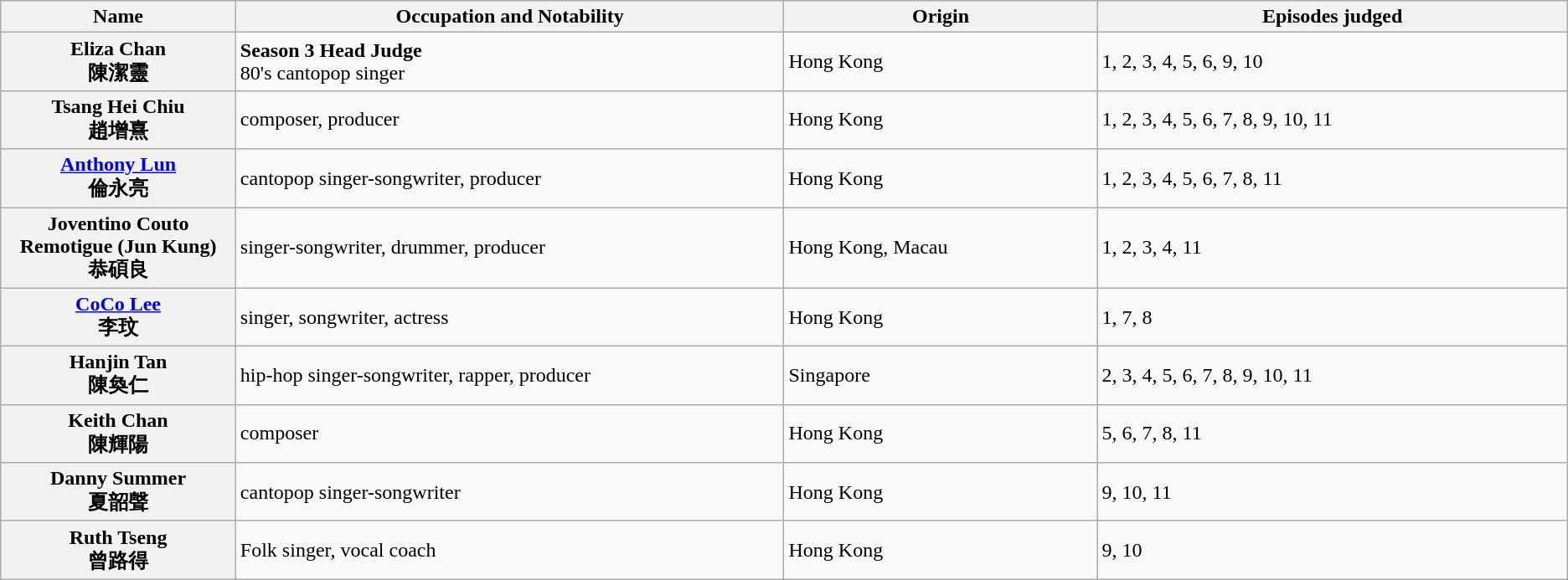<table class="wikitable sortable">
<tr>
<th width="15%">Name</th>
<th width="35%">Occupation and Notability</th>
<th width="20%">Origin</th>
<th width="30%">Episodes judged</th>
</tr>
<tr>
<th>Eliza Chan<br>陳潔靈</th>
<td><strong>Season 3 Head Judge</strong><br>80's cantopop singer</td>
<td>Hong Kong</td>
<td>1, 2, 3, 4, 5, 6, 9, 10</td>
</tr>
<tr>
<th>Tsang Hei Chiu<br>趙增熹</th>
<td>composer, producer</td>
<td>Hong Kong</td>
<td>1, 2, 3, 4, 5, 6, 7, 8, 9, 10, 11</td>
</tr>
<tr>
<th><a href='#'>Anthony Lun</a><br>倫永亮</th>
<td>cantopop singer-songwriter, producer</td>
<td>Hong Kong</td>
<td>1, 2, 3, 4, 5, 6, 7, 8, 11</td>
</tr>
<tr>
<th>Joventino Couto Remotigue (Jun Kung)<br>恭碩良</th>
<td>singer-songwriter, drummer, producer</td>
<td>Hong Kong, Macau</td>
<td>1, 2, 3, 4, 11</td>
</tr>
<tr>
<th><a href='#'>CoCo Lee</a><br>李玟</th>
<td>singer, songwriter, actress</td>
<td>Hong Kong</td>
<td>1, 7, 8</td>
</tr>
<tr>
<th>Hanjin Tan<br>陳奐仁</th>
<td>hip-hop singer-songwriter, rapper, producer</td>
<td>Singapore</td>
<td>2, 3, 4, 5, 6, 7, 8, 9, 10, 11</td>
</tr>
<tr>
<th>Keith Chan<br>陳輝陽</th>
<td>composer</td>
<td>Hong Kong</td>
<td>5, 6, 7, 8, 11</td>
</tr>
<tr>
<th>Danny Summer<br>夏韶聲</th>
<td>cantopop singer-songwriter</td>
<td>Hong Kong</td>
<td>9, 10, 11</td>
</tr>
<tr>
<th>Ruth Tseng<br>曾路得</th>
<td>Folk singer, vocal coach</td>
<td>Hong Kong</td>
<td>9, 10</td>
</tr>
</table>
